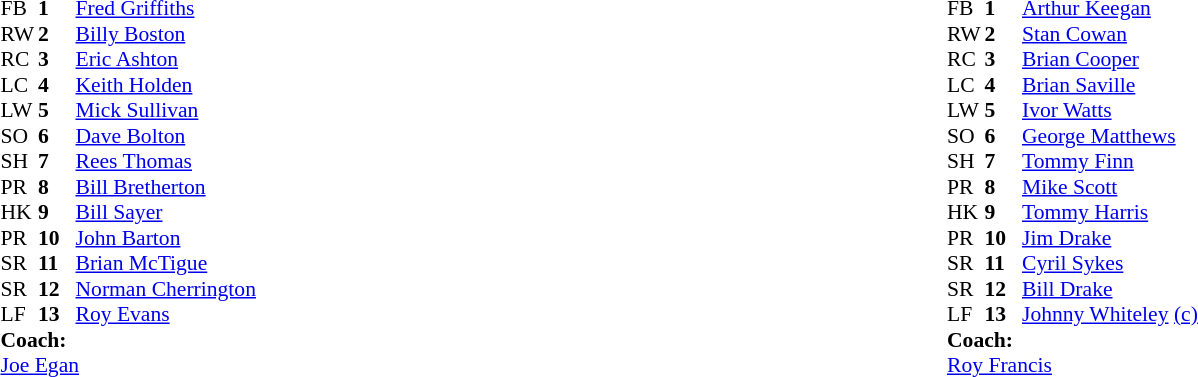<table width="100%">
<tr>
<td valign="top" width="50%"><br><table style="font-size: 90%" cellspacing="0" cellpadding="0">
<tr>
<th width="25"></th>
<th width="25"></th>
</tr>
<tr>
<td>FB</td>
<td><strong>1</strong></td>
<td><a href='#'>Fred Griffiths</a></td>
</tr>
<tr>
<td>RW</td>
<td><strong>2</strong></td>
<td><a href='#'>Billy Boston</a></td>
</tr>
<tr>
<td>RC</td>
<td><strong>3</strong></td>
<td><a href='#'>Eric Ashton</a></td>
</tr>
<tr>
<td>LC</td>
<td><strong>4</strong></td>
<td><a href='#'>Keith Holden</a></td>
</tr>
<tr>
<td>LW</td>
<td><strong>5</strong></td>
<td><a href='#'>Mick Sullivan</a></td>
</tr>
<tr>
<td>SO</td>
<td><strong>6</strong></td>
<td><a href='#'>Dave Bolton</a></td>
</tr>
<tr>
<td>SH</td>
<td><strong>7</strong></td>
<td><a href='#'>Rees Thomas</a></td>
</tr>
<tr>
<td>PR</td>
<td><strong>8</strong></td>
<td><a href='#'>Bill Bretherton</a></td>
</tr>
<tr>
<td>HK</td>
<td><strong>9</strong></td>
<td><a href='#'>Bill Sayer</a></td>
</tr>
<tr>
<td>PR</td>
<td><strong>10</strong></td>
<td><a href='#'>John Barton</a></td>
</tr>
<tr>
<td>SR</td>
<td><strong>11</strong></td>
<td><a href='#'>Brian McTigue</a></td>
</tr>
<tr>
<td>SR</td>
<td><strong>12</strong></td>
<td><a href='#'>Norman Cherrington</a></td>
</tr>
<tr>
<td>LF</td>
<td><strong>13</strong></td>
<td><a href='#'>Roy Evans</a></td>
</tr>
<tr>
<td colspan=3><strong>Coach:</strong></td>
</tr>
<tr>
<td colspan="4"><a href='#'>Joe Egan</a></td>
</tr>
</table>
</td>
<td valign="top" width="50%"><br><table style="font-size: 90%" cellspacing="0" cellpadding="0">
<tr>
<th width="25"></th>
<th width="25"></th>
</tr>
<tr>
<td>FB</td>
<td><strong>1</strong></td>
<td><a href='#'>Arthur Keegan</a></td>
</tr>
<tr>
<td>RW</td>
<td><strong>2</strong></td>
<td><a href='#'>Stan Cowan</a></td>
</tr>
<tr>
<td>RC</td>
<td><strong>3</strong></td>
<td><a href='#'>Brian Cooper</a></td>
</tr>
<tr>
<td>LC</td>
<td><strong>4</strong></td>
<td><a href='#'>Brian Saville</a></td>
</tr>
<tr>
<td>LW</td>
<td><strong>5</strong></td>
<td><a href='#'>Ivor Watts</a></td>
</tr>
<tr>
<td>SO</td>
<td><strong>6</strong></td>
<td><a href='#'>George Matthews</a></td>
</tr>
<tr>
<td>SH</td>
<td><strong>7</strong></td>
<td><a href='#'>Tommy Finn</a></td>
</tr>
<tr>
<td>PR</td>
<td><strong>8</strong></td>
<td><a href='#'>Mike Scott</a></td>
</tr>
<tr>
<td>HK</td>
<td><strong>9</strong></td>
<td><a href='#'>Tommy Harris</a></td>
</tr>
<tr>
<td>PR</td>
<td><strong>10</strong></td>
<td><a href='#'>Jim Drake</a></td>
</tr>
<tr>
<td>SR</td>
<td><strong>11</strong></td>
<td><a href='#'>Cyril Sykes</a></td>
</tr>
<tr>
<td>SR</td>
<td><strong>12</strong></td>
<td><a href='#'>Bill Drake</a></td>
</tr>
<tr>
<td>LF</td>
<td><strong>13</strong></td>
<td><a href='#'>Johnny Whiteley</a> <a href='#'>(c)</a></td>
</tr>
<tr>
<td colspan=3><strong>Coach:</strong></td>
</tr>
<tr>
<td colspan="4"><a href='#'>Roy Francis</a></td>
</tr>
</table>
</td>
</tr>
</table>
